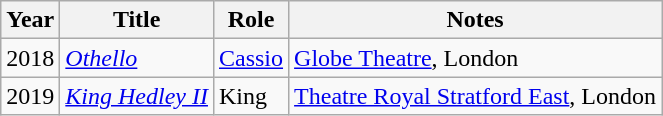<table class="wikitable sortable">
<tr>
<th>Year</th>
<th>Title</th>
<th>Role</th>
<th class="unsortable">Notes</th>
</tr>
<tr>
<td>2018</td>
<td><em><a href='#'>Othello</a></em></td>
<td><a href='#'>Cassio</a></td>
<td><a href='#'>Globe Theatre</a>, London</td>
</tr>
<tr>
<td>2019</td>
<td><em><a href='#'>King Hedley II</a></em></td>
<td>King</td>
<td><a href='#'>Theatre Royal Stratford East</a>, London</td>
</tr>
</table>
